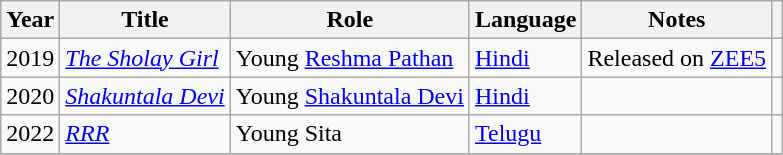<table class="wikitable sortable">
<tr>
<th scope="col">Year</th>
<th scope="col">Title</th>
<th scope="col">Role</th>
<th scope="col">Language</th>
<th scope="col" class="unsortable">Notes</th>
<th scope="col" class="unsortable"></th>
</tr>
<tr>
<td>2019</td>
<td><em><a href='#'>The Sholay Girl</a></em></td>
<td>Young <a href='#'>Reshma Pathan</a></td>
<td><a href='#'>Hindi</a></td>
<td>Released on <a href='#'>ZEE5</a></td>
<td></td>
</tr>
<tr>
<td>2020</td>
<td><em><a href='#'>Shakuntala Devi</a></em></td>
<td>Young <a href='#'>Shakuntala Devi</a></td>
<td><a href='#'>Hindi</a></td>
<td></td>
<td></td>
</tr>
<tr>
<td>2022</td>
<td><em><a href='#'>RRR</a></em></td>
<td>Young Sita</td>
<td><a href='#'>Telugu</a></td>
<td></td>
<td></td>
</tr>
<tr>
</tr>
</table>
